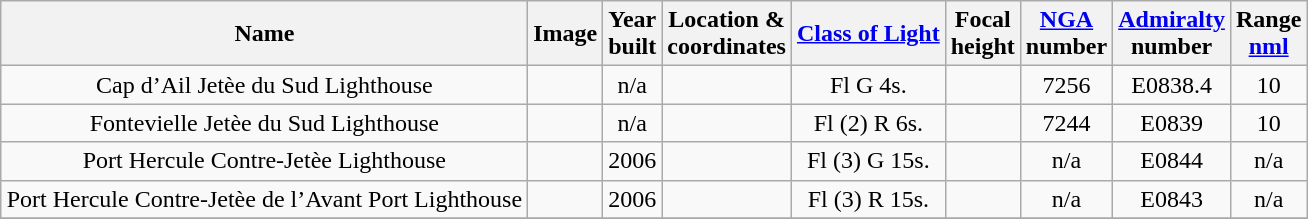<table class="wikitable sortable" style="margin:auto;text-align:center">
<tr>
<th>Name</th>
<th>Image</th>
<th>Year<br>built</th>
<th>Location &<br> coordinates</th>
<th><a href='#'>Class of Light</a></th>
<th>Focal<br>height</th>
<th><a href='#'>NGA</a><br>number</th>
<th><a href='#'>Admiralty</a><br>number</th>
<th>Range<br><a href='#'>nml</a></th>
</tr>
<tr>
<td>Cap d’Ail Jetèe du Sud Lighthouse</td>
<td></td>
<td>n/a</td>
<td></td>
<td>Fl G 4s.</td>
<td></td>
<td>7256</td>
<td>E0838.4</td>
<td>10</td>
</tr>
<tr>
<td>Fontevielle Jetèe du Sud Lighthouse</td>
<td></td>
<td>n/a</td>
<td></td>
<td>Fl (2) R 6s.</td>
<td></td>
<td>7244</td>
<td>E0839</td>
<td>10</td>
</tr>
<tr>
<td>Port Hercule Contre-Jetèe Lighthouse</td>
<td></td>
<td>2006</td>
<td></td>
<td>Fl (3) G 15s.</td>
<td></td>
<td>n/a</td>
<td>E0844</td>
<td>n/a</td>
</tr>
<tr>
<td>Port Hercule Contre-Jetèe de l’Avant Port Lighthouse</td>
<td></td>
<td>2006</td>
<td></td>
<td>Fl (3) R 15s.</td>
<td></td>
<td>n/a</td>
<td>E0843</td>
<td>n/a</td>
</tr>
<tr>
</tr>
</table>
